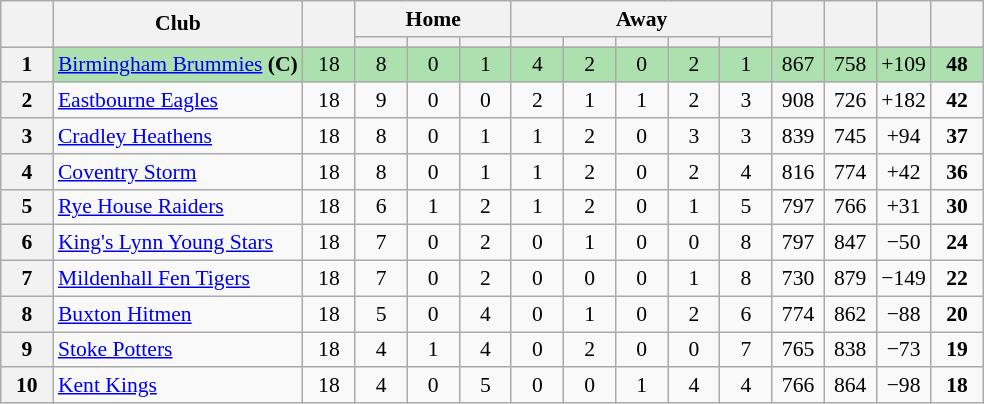<table class="wikitable" style="text-align:center; font-size:90%">
<tr>
<th rowspan=2 width=28></th>
<th rowspan=2>Club</th>
<th rowspan=2 width=28></th>
<th colspan=3>Home</th>
<th colspan=5>Away</th>
<th rowspan=2 width=28></th>
<th rowspan=2 width=28></th>
<th rowspan=2 width=28></th>
<th rowspan=2 width=28></th>
</tr>
<tr>
<th width=28></th>
<th width=28></th>
<th width=28></th>
<th width=28></th>
<th width=28></th>
<th width=28></th>
<th width=28></th>
<th width=28></th>
</tr>
<tr style="background:#ACE1AF;">
<th>1</th>
<td align=left><a href='#'>Birmingham Brummies</a> <strong>(C)</strong></td>
<td>18</td>
<td>8</td>
<td>0</td>
<td>1</td>
<td>4</td>
<td>2</td>
<td>0</td>
<td>2</td>
<td>1</td>
<td>867</td>
<td>758</td>
<td>+109</td>
<td><strong>48</strong></td>
</tr>
<tr>
<th>2</th>
<td align=left><a href='#'>Eastbourne Eagles</a></td>
<td>18</td>
<td>9</td>
<td>0</td>
<td>0</td>
<td>2</td>
<td>1</td>
<td>1</td>
<td>2</td>
<td>3</td>
<td>908</td>
<td>726</td>
<td>+182</td>
<td><strong>42</strong></td>
</tr>
<tr>
<th>3</th>
<td align=left><a href='#'>Cradley Heathens</a></td>
<td>18</td>
<td>8</td>
<td>0</td>
<td>1</td>
<td>1</td>
<td>2</td>
<td>0</td>
<td>3</td>
<td>3</td>
<td>839</td>
<td>745</td>
<td>+94</td>
<td><strong>37</strong></td>
</tr>
<tr>
<th>4</th>
<td align=left><a href='#'>Coventry Storm</a></td>
<td>18</td>
<td>8</td>
<td>0</td>
<td>1</td>
<td>1</td>
<td>2</td>
<td>0</td>
<td>2</td>
<td>4</td>
<td>816</td>
<td>774</td>
<td>+42</td>
<td><strong>36</strong></td>
</tr>
<tr>
<th>5</th>
<td align=left><a href='#'>Rye House Raiders</a></td>
<td>18</td>
<td>6</td>
<td>1</td>
<td>2</td>
<td>1</td>
<td>2</td>
<td>0</td>
<td>1</td>
<td>5</td>
<td>797</td>
<td>766</td>
<td>+31</td>
<td><strong>30</strong></td>
</tr>
<tr>
<th>6</th>
<td align=left><a href='#'>King's Lynn Young Stars</a></td>
<td>18</td>
<td>7</td>
<td>0</td>
<td>2</td>
<td>0</td>
<td>1</td>
<td>0</td>
<td>0</td>
<td>8</td>
<td>797</td>
<td>847</td>
<td>−50</td>
<td><strong>24</strong></td>
</tr>
<tr>
<th>7</th>
<td align=left><a href='#'>Mildenhall Fen Tigers</a></td>
<td>18</td>
<td>7</td>
<td>0</td>
<td>2</td>
<td>0</td>
<td>0</td>
<td>0</td>
<td>1</td>
<td>8</td>
<td>730</td>
<td>879</td>
<td>−149</td>
<td><strong>22</strong></td>
</tr>
<tr>
<th>8</th>
<td align=left><a href='#'>Buxton Hitmen</a></td>
<td>18</td>
<td>5</td>
<td>0</td>
<td>4</td>
<td>0</td>
<td>1</td>
<td>0</td>
<td>2</td>
<td>6</td>
<td>774</td>
<td>862</td>
<td>−88</td>
<td><strong>20</strong></td>
</tr>
<tr>
<th>9</th>
<td align=left><a href='#'>Stoke Potters</a></td>
<td>18</td>
<td>4</td>
<td>1</td>
<td>4</td>
<td>0</td>
<td>2</td>
<td>0</td>
<td>0</td>
<td>7</td>
<td>765</td>
<td>838</td>
<td>−73</td>
<td><strong>19</strong></td>
</tr>
<tr>
<th>10</th>
<td align=left><a href='#'>Kent Kings</a></td>
<td>18</td>
<td>4</td>
<td>0</td>
<td>5</td>
<td>0</td>
<td>0</td>
<td>1</td>
<td>4</td>
<td>4</td>
<td>766</td>
<td>864</td>
<td>−98</td>
<td><strong>18</strong></td>
</tr>
</table>
